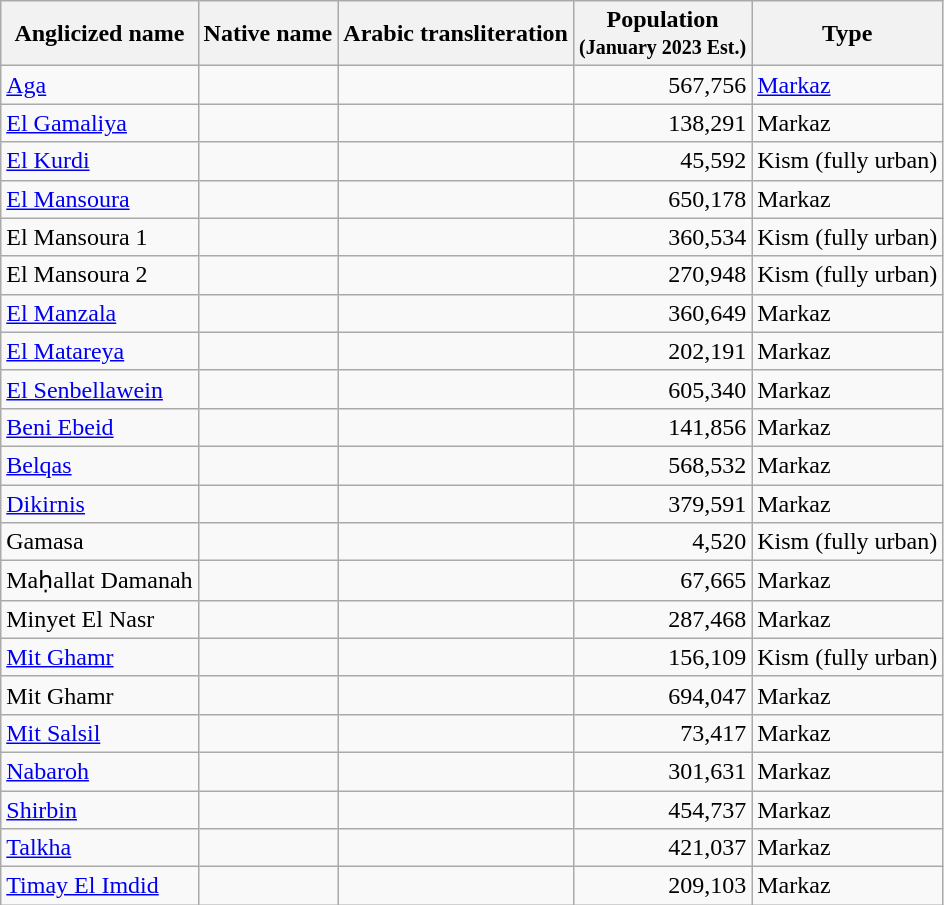<table class="sortable wikitable plainrowheaders">
<tr>
<th>Anglicized name</th>
<th>Native name</th>
<th>Arabic transliteration</th>
<th>Population<br><small>(January 2023 Est.)</small></th>
<th>Type</th>
</tr>
<tr>
<td><a href='#'>Aga</a></td>
<td style="text-align:right;"></td>
<td></td>
<td style="text-align:right;">567,756</td>
<td><a href='#'>Markaz</a></td>
</tr>
<tr>
<td><a href='#'>El Gamaliya</a></td>
<td style="text-align:right;"></td>
<td></td>
<td style="text-align:right;">138,291</td>
<td>Markaz</td>
</tr>
<tr>
<td><a href='#'>El Kurdi</a></td>
<td style="text-align:right;"></td>
<td></td>
<td style="text-align:right;">45,592</td>
<td>Kism (fully urban)</td>
</tr>
<tr>
<td><a href='#'>El Mansoura</a></td>
<td style="text-align:right;"></td>
<td></td>
<td style="text-align:right;">650,178</td>
<td>Markaz</td>
</tr>
<tr>
<td>El Mansoura 1</td>
<td style="text-align:right;"></td>
<td></td>
<td style="text-align:right;">360,534</td>
<td>Kism (fully urban)</td>
</tr>
<tr>
<td>El Mansoura 2</td>
<td style="text-align:right;"></td>
<td></td>
<td style="text-align:right;">270,948</td>
<td>Kism (fully urban)</td>
</tr>
<tr>
<td><a href='#'>El Manzala</a></td>
<td style="text-align:right;"></td>
<td></td>
<td style="text-align:right;">360,649</td>
<td>Markaz</td>
</tr>
<tr>
<td><a href='#'>El Matareya</a></td>
<td style="text-align:right;"></td>
<td></td>
<td style="text-align:right;">202,191</td>
<td>Markaz</td>
</tr>
<tr>
<td><a href='#'>El Senbellawein</a></td>
<td style="text-align:right;"></td>
<td></td>
<td style="text-align:right;">605,340</td>
<td>Markaz</td>
</tr>
<tr>
<td><a href='#'>Beni Ebeid</a></td>
<td style="text-align:right;"></td>
<td></td>
<td style="text-align:right;">141,856</td>
<td>Markaz</td>
</tr>
<tr>
<td><a href='#'>Belqas</a></td>
<td style="text-align:right;"></td>
<td></td>
<td style="text-align:right;">568,532</td>
<td>Markaz</td>
</tr>
<tr>
<td><a href='#'>Dikirnis</a></td>
<td style="text-align:right;"></td>
<td></td>
<td style="text-align:right;">379,591</td>
<td>Markaz</td>
</tr>
<tr>
<td>Gamasa</td>
<td style="text-align:right;"></td>
<td></td>
<td style="text-align:right;">4,520</td>
<td>Kism (fully urban)</td>
</tr>
<tr>
<td>Maḥallat Damanah</td>
<td style="text-align:right;"></td>
<td></td>
<td style="text-align:right;">67,665</td>
<td>Markaz</td>
</tr>
<tr>
<td>Minyet El Nasr</td>
<td style="text-align:right;"></td>
<td></td>
<td style="text-align:right;">287,468</td>
<td>Markaz</td>
</tr>
<tr>
<td><a href='#'>Mit Ghamr</a></td>
<td style="text-align:right;"></td>
<td></td>
<td style="text-align:right;">156,109</td>
<td>Kism (fully urban)</td>
</tr>
<tr>
<td>Mit Ghamr</td>
<td style="text-align:right;"></td>
<td></td>
<td style="text-align:right;">694,047</td>
<td>Markaz</td>
</tr>
<tr>
<td><a href='#'>Mit Salsil</a></td>
<td style="text-align:right;"></td>
<td></td>
<td style="text-align:right;">73,417</td>
<td>Markaz</td>
</tr>
<tr>
<td><a href='#'>Nabaroh</a></td>
<td style="text-align:right;"></td>
<td></td>
<td style="text-align:right;">301,631</td>
<td>Markaz</td>
</tr>
<tr>
<td><a href='#'>Shirbin</a></td>
<td style="text-align:right;"></td>
<td></td>
<td style="text-align:right;">454,737</td>
<td>Markaz</td>
</tr>
<tr>
<td><a href='#'>Talkha</a></td>
<td style="text-align:right;"></td>
<td></td>
<td style="text-align:right;">421,037</td>
<td>Markaz</td>
</tr>
<tr>
<td><a href='#'>Timay El Imdid</a></td>
<td style="text-align:right;"></td>
<td></td>
<td style="text-align:right;">209,103</td>
<td>Markaz</td>
</tr>
</table>
